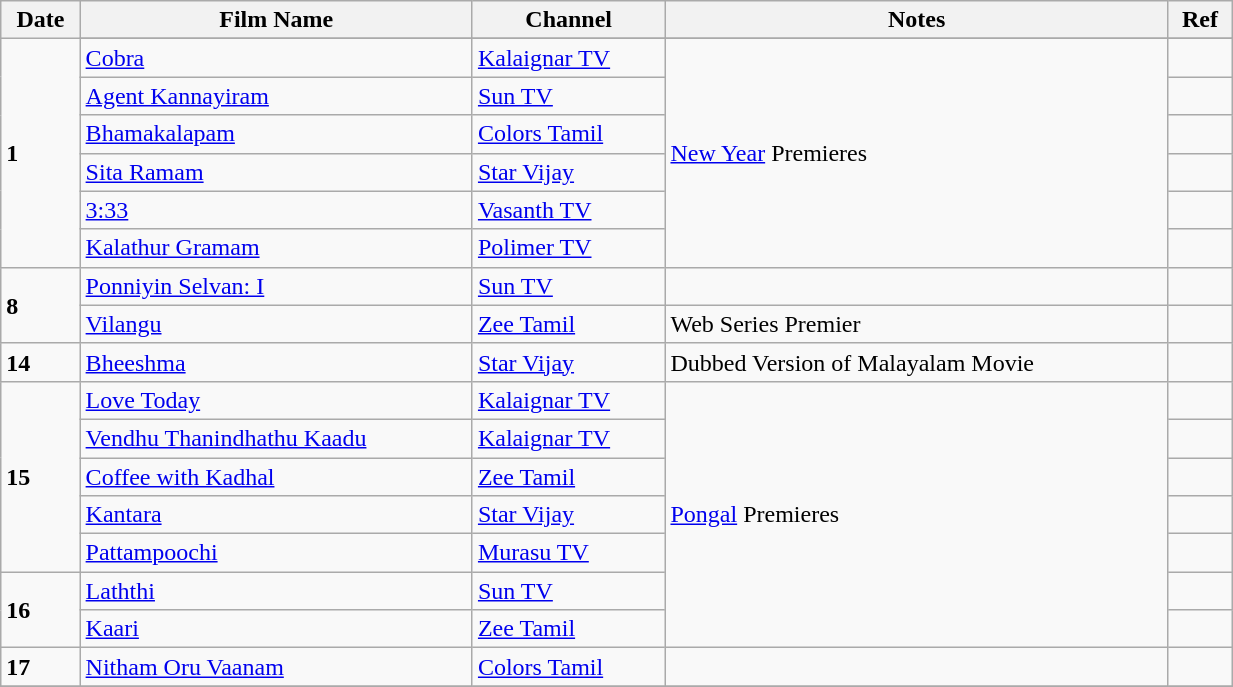<table class="wikitable" width="65%">
<tr>
<th>Date</th>
<th>Film Name</th>
<th>Channel</th>
<th>Notes</th>
<th>Ref</th>
</tr>
<tr>
<td rowspan="7"><strong>1</strong></td>
</tr>
<tr>
<td><a href='#'>Cobra</a></td>
<td><a href='#'>Kalaignar TV</a></td>
<td rowspan="6"><a href='#'>New Year</a> Premieres</td>
<td></td>
</tr>
<tr>
<td><a href='#'>Agent Kannayiram</a></td>
<td><a href='#'>Sun TV</a></td>
<td></td>
</tr>
<tr>
<td><a href='#'>Bhamakalapam</a></td>
<td><a href='#'>Colors Tamil</a></td>
<td></td>
</tr>
<tr>
<td><a href='#'>Sita Ramam</a></td>
<td><a href='#'>Star Vijay</a></td>
<td></td>
</tr>
<tr>
<td><a href='#'>3:33</a></td>
<td><a href='#'>Vasanth TV</a></td>
<td></td>
</tr>
<tr>
<td><a href='#'>Kalathur Gramam</a></td>
<td><a href='#'>Polimer TV</a></td>
<td></td>
</tr>
<tr>
<td rowspan="2"><strong>8</strong></td>
<td><a href='#'>Ponniyin Selvan: I</a></td>
<td><a href='#'>Sun TV</a></td>
<td></td>
<td></td>
</tr>
<tr>
<td><a href='#'>Vilangu</a></td>
<td><a href='#'>Zee Tamil</a></td>
<td>Web Series Premier</td>
<td></td>
</tr>
<tr>
<td rowspan="1"><strong>14</strong></td>
<td><a href='#'>Bheeshma</a></td>
<td><a href='#'>Star Vijay</a></td>
<td>Dubbed Version of Malayalam Movie</td>
<td></td>
</tr>
<tr>
<td rowspan="5"><strong>15</strong></td>
<td><a href='#'>Love Today</a></td>
<td><a href='#'>Kalaignar TV</a></td>
<td rowspan="7"><a href='#'>Pongal</a> Premieres</td>
<td></td>
</tr>
<tr>
<td><a href='#'>Vendhu Thanindhathu Kaadu</a></td>
<td><a href='#'>Kalaignar TV</a></td>
<td></td>
</tr>
<tr>
<td><a href='#'>Coffee with Kadhal</a></td>
<td><a href='#'>Zee Tamil</a></td>
<td></td>
</tr>
<tr>
<td><a href='#'>Kantara</a></td>
<td><a href='#'>Star Vijay</a></td>
<td></td>
</tr>
<tr>
<td><a href='#'>Pattampoochi</a></td>
<td><a href='#'>Murasu TV</a></td>
<td></td>
</tr>
<tr>
<td rowspan="2"><strong>16</strong></td>
<td><a href='#'>Laththi</a></td>
<td><a href='#'>Sun TV</a></td>
<td></td>
</tr>
<tr>
<td><a href='#'>Kaari</a></td>
<td><a href='#'>Zee Tamil</a></td>
<td></td>
</tr>
<tr>
<td rowspan="1"><strong>17</strong></td>
<td><a href='#'>Nitham Oru Vaanam</a></td>
<td><a href='#'>Colors Tamil</a></td>
<td></td>
<td></td>
</tr>
<tr>
</tr>
</table>
